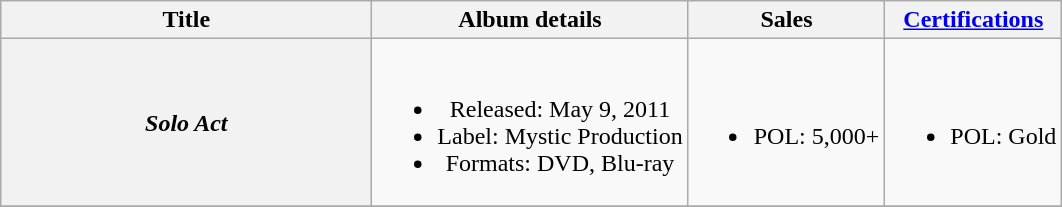<table class="wikitable plainrowheaders" style="text-align:center;">
<tr>
<th scope="col" style="width:15em;">Title</th>
<th scope="col">Album details</th>
<th scope="col">Sales</th>
<th scope="col"><a href='#'>Certifications</a></th>
</tr>
<tr>
<th scope="row"><em>Solo Act</em></th>
<td><br><ul><li>Released: May 9, 2011</li><li>Label: Mystic Production</li><li>Formats: DVD, Blu-ray</li></ul></td>
<td><br><ul><li>POL: 5,000+</li></ul></td>
<td><br><ul><li>POL: Gold</li></ul></td>
</tr>
<tr>
</tr>
</table>
